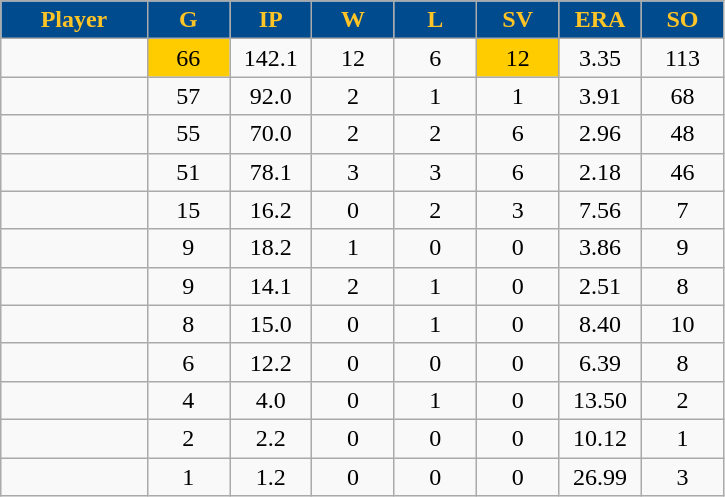<table class="wikitable sortable">
<tr>
<th style=" background:#004B8D; color:#FFC425;" width="16%">Player</th>
<th style=" background:#004B8D; color:#FFC425;" width="9%">G</th>
<th style=" background:#004B8D; color:#FFC425;" width="9%">IP</th>
<th style=" background:#004B8D; color:#FFC425;" width="9%">W</th>
<th style=" background:#004B8D; color:#FFC425;" width="9%">L</th>
<th style=" background:#004B8D; color:#FFC425;" width="9%">SV</th>
<th style=" background:#004B8D; color:#FFC425;" width="9%">ERA</th>
<th style=" background:#004B8D; color:#FFC425;" width="9%">SO</th>
</tr>
<tr align="center">
<td></td>
<td bgcolor="#FFCC00">66</td>
<td>142.1</td>
<td>12</td>
<td>6</td>
<td bgcolor="#FFCC00">12</td>
<td>3.35</td>
<td>113</td>
</tr>
<tr align="center">
<td></td>
<td>57</td>
<td>92.0</td>
<td>2</td>
<td>1</td>
<td>1</td>
<td>3.91</td>
<td>68</td>
</tr>
<tr align="center">
<td></td>
<td>55</td>
<td>70.0</td>
<td>2</td>
<td>2</td>
<td>6</td>
<td>2.96</td>
<td>48</td>
</tr>
<tr align="center">
<td></td>
<td>51</td>
<td>78.1</td>
<td>3</td>
<td>3</td>
<td>6</td>
<td>2.18</td>
<td>46</td>
</tr>
<tr align="center">
<td></td>
<td>15</td>
<td>16.2</td>
<td>0</td>
<td>2</td>
<td>3</td>
<td>7.56</td>
<td>7</td>
</tr>
<tr align="center">
<td></td>
<td>9</td>
<td>18.2</td>
<td>1</td>
<td>0</td>
<td>0</td>
<td>3.86</td>
<td>9</td>
</tr>
<tr align="center">
<td></td>
<td>9</td>
<td>14.1</td>
<td>2</td>
<td>1</td>
<td>0</td>
<td>2.51</td>
<td>8</td>
</tr>
<tr align="center">
<td></td>
<td>8</td>
<td>15.0</td>
<td>0</td>
<td>1</td>
<td>0</td>
<td>8.40</td>
<td>10</td>
</tr>
<tr align="center">
<td></td>
<td>6</td>
<td>12.2</td>
<td>0</td>
<td>0</td>
<td>0</td>
<td>6.39</td>
<td>8</td>
</tr>
<tr align="center">
<td></td>
<td>4</td>
<td>4.0</td>
<td>0</td>
<td>1</td>
<td>0</td>
<td>13.50</td>
<td>2</td>
</tr>
<tr align="center">
<td></td>
<td>2</td>
<td>2.2</td>
<td>0</td>
<td>0</td>
<td>0</td>
<td>10.12</td>
<td>1</td>
</tr>
<tr align="center">
<td></td>
<td>1</td>
<td>1.2</td>
<td>0</td>
<td>0</td>
<td>0</td>
<td>26.99</td>
<td>3</td>
</tr>
</table>
